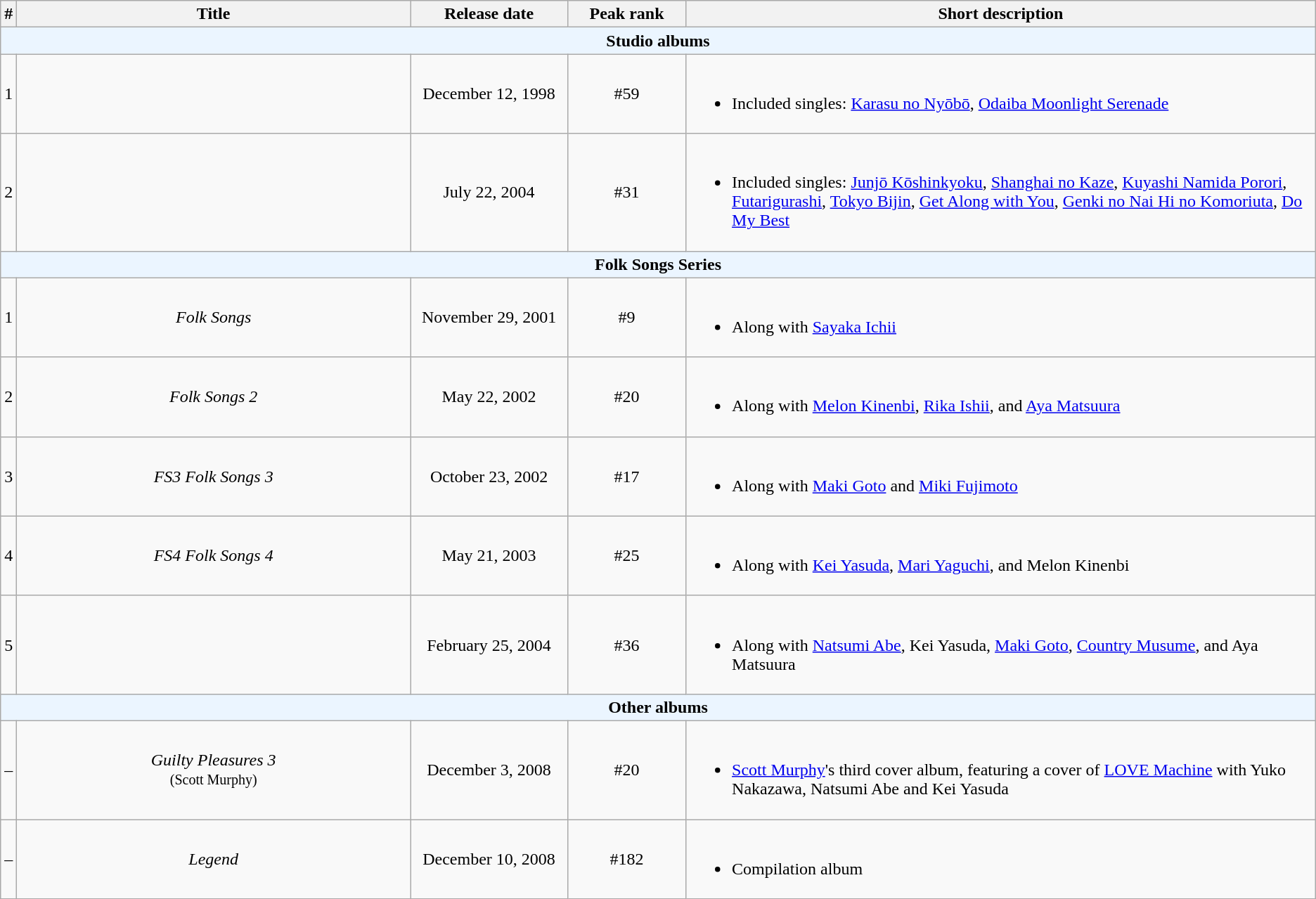<table class="wikitable" style="text-align:center;">
<tr>
<th width="1%">#</th>
<th width="30%">Title</th>
<th width="12%">Release date</th>
<th width="9%">Peak rank</th>
<th width="48%">Short description</th>
</tr>
<tr bgcolor="#ebf5ff">
<td colspan="5"><strong>Studio albums</strong></td>
</tr>
<tr>
<td>1</td>
<td></td>
<td>December 12, 1998</td>
<td>#59</td>
<td align="left"><br><ul><li>Included singles: <a href='#'>Karasu no Nyōbō</a>, <a href='#'>Odaiba Moonlight Serenade</a></li></ul></td>
</tr>
<tr>
<td>2</td>
<td></td>
<td>July 22, 2004</td>
<td>#31</td>
<td align="left"><br><ul><li>Included singles: <a href='#'>Junjō Kōshinkyoku</a>, <a href='#'>Shanghai no Kaze</a>, <a href='#'>Kuyashi Namida Porori</a>, <a href='#'>Futarigurashi</a>, <a href='#'>Tokyo Bijin</a>, <a href='#'>Get Along with You</a>, <a href='#'>Genki no Nai Hi no Komoriuta</a>, <a href='#'>Do My Best</a></li></ul></td>
</tr>
<tr bgcolor="#ebf5ff">
<td colspan="5"><strong>Folk Songs Series</strong></td>
</tr>
<tr>
<td>1</td>
<td><em>Folk Songs</em></td>
<td>November 29, 2001</td>
<td>#9</td>
<td align="left"><br><ul><li>Along with <a href='#'>Sayaka Ichii</a></li></ul></td>
</tr>
<tr>
<td>2</td>
<td><em>Folk Songs 2</em></td>
<td>May 22, 2002</td>
<td>#20</td>
<td align="left"><br><ul><li>Along with <a href='#'>Melon Kinenbi</a>, <a href='#'>Rika Ishii</a>, and <a href='#'>Aya Matsuura</a></li></ul></td>
</tr>
<tr>
<td>3</td>
<td><em>FS3 Folk Songs 3</em></td>
<td>October 23, 2002</td>
<td>#17</td>
<td align="left"><br><ul><li>Along with <a href='#'>Maki Goto</a> and <a href='#'>Miki Fujimoto</a></li></ul></td>
</tr>
<tr>
<td>4</td>
<td><em>FS4 Folk Songs 4</em></td>
<td>May 21, 2003</td>
<td>#25</td>
<td align="left"><br><ul><li>Along with <a href='#'>Kei Yasuda</a>, <a href='#'>Mari Yaguchi</a>, and Melon Kinenbi</li></ul></td>
</tr>
<tr>
<td>5</td>
<td></td>
<td>February 25, 2004</td>
<td>#36</td>
<td align="left"><br><ul><li>Along with <a href='#'>Natsumi Abe</a>, Kei Yasuda, <a href='#'>Maki Goto</a>, <a href='#'>Country Musume</a>, and Aya Matsuura</li></ul></td>
</tr>
<tr bgcolor="#ebf5ff">
<td colspan="5"><strong>Other albums</strong></td>
</tr>
<tr>
<td>–</td>
<td><em>Guilty Pleasures 3</em><br><small>(Scott Murphy)</small></td>
<td>December 3, 2008</td>
<td>#20</td>
<td align="left"><br><ul><li><a href='#'>Scott Murphy</a>'s third cover album, featuring a cover of <a href='#'>LOVE Machine</a> with Yuko Nakazawa, Natsumi Abe and Kei Yasuda</li></ul></td>
</tr>
<tr>
<td>–</td>
<td><em>Legend</em></td>
<td>December 10, 2008</td>
<td>#182</td>
<td align="left"><br><ul><li>Compilation album</li></ul></td>
</tr>
</table>
